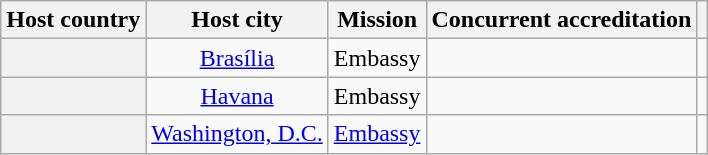<table class="wikitable plainrowheaders" style="text-align:center;">
<tr>
<th scope="col">Host country</th>
<th scope="col">Host city</th>
<th scope="col">Mission</th>
<th scope="col">Concurrent accreditation</th>
<th scope="col"></th>
</tr>
<tr>
<th scope="row"></th>
<td><a href='#'>Brasília</a></td>
<td>Embassy</td>
<td></td>
<td></td>
</tr>
<tr>
<th scope="row"></th>
<td><a href='#'>Havana</a></td>
<td>Embassy</td>
<td></td>
<td></td>
</tr>
<tr>
<th scope="row"></th>
<td><a href='#'>Washington, D.C.</a></td>
<td><a href='#'>Embassy</a></td>
<td></td>
<td></td>
</tr>
</table>
